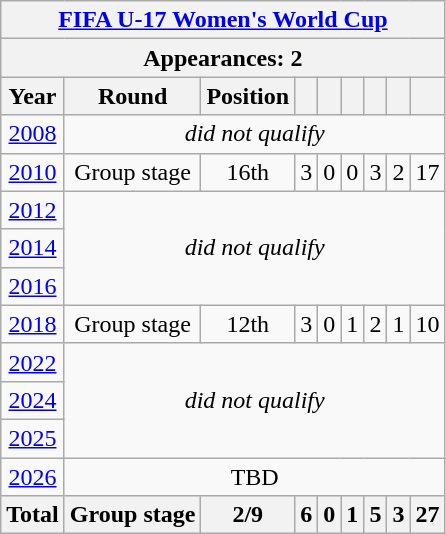<table class="wikitable" style="text-align: center;">
<tr>
<th colspan=9><a href='#'>FIFA U-17 Women's World Cup</a></th>
</tr>
<tr>
<th colspan=9>Appearances: 2</th>
</tr>
<tr>
<th>Year</th>
<th>Round</th>
<th>Position</th>
<th></th>
<th></th>
<th></th>
<th></th>
<th></th>
<th></th>
</tr>
<tr>
<td> <a href='#'>2008</a></td>
<td colspan=8><em>did not qualify</em></td>
</tr>
<tr>
<td> <a href='#'>2010</a></td>
<td>Group stage</td>
<td>16th</td>
<td>3</td>
<td>0</td>
<td>0</td>
<td>3</td>
<td>2</td>
<td>17</td>
</tr>
<tr>
<td> <a href='#'>2012</a></td>
<td rowspan=3 colspan=8><em>did not qualify</em></td>
</tr>
<tr>
<td> <a href='#'>2014</a></td>
</tr>
<tr>
<td> <a href='#'>2016</a></td>
</tr>
<tr>
<td> <a href='#'>2018</a></td>
<td>Group stage</td>
<td>12th</td>
<td>3</td>
<td>0</td>
<td>1</td>
<td>2</td>
<td>1</td>
<td>10</td>
</tr>
<tr>
<td> <a href='#'>2022</a></td>
<td colspan="8" rowspan="3"><em>did not qualify</em></td>
</tr>
<tr>
<td> <a href='#'>2024</a></td>
</tr>
<tr>
<td> <a href='#'>2025</a></td>
</tr>
<tr>
<td> <a href='#'>2026</a></td>
<td colspan="8">TBD</td>
</tr>
<tr>
<th>Total</th>
<th>Group stage</th>
<th>2/9</th>
<th>6</th>
<th>0</th>
<th>1</th>
<th>5</th>
<th>3</th>
<th>27</th>
</tr>
</table>
